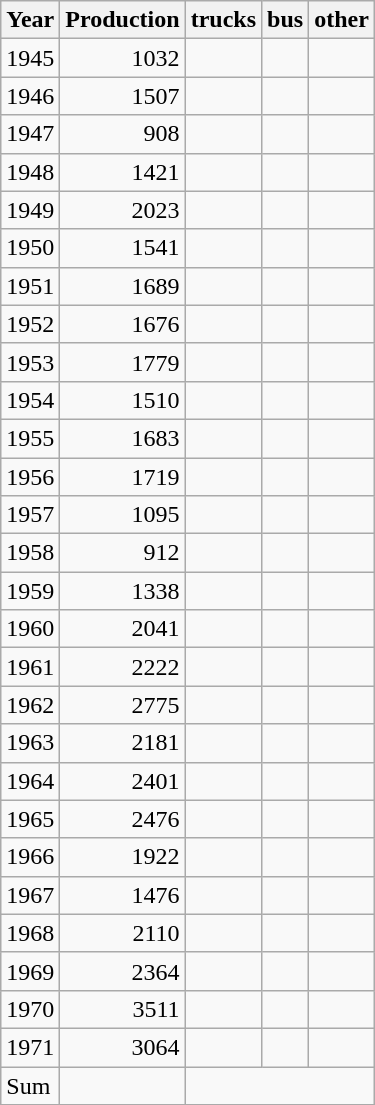<table class="wikitable sortable">
<tr>
<th>Year</th>
<th>Production</th>
<th>trucks</th>
<th>bus</th>
<th>other</th>
</tr>
<tr>
<td>1945</td>
<td align="right">1032</td>
<td></td>
<td></td>
<td></td>
</tr>
<tr>
<td>1946</td>
<td align="right">1507</td>
<td></td>
<td></td>
<td></td>
</tr>
<tr>
<td>1947</td>
<td align="right">908</td>
<td></td>
<td></td>
<td></td>
</tr>
<tr>
<td>1948</td>
<td align="right">1421</td>
<td></td>
<td></td>
<td></td>
</tr>
<tr>
<td>1949</td>
<td align="right">2023</td>
<td></td>
<td></td>
<td></td>
</tr>
<tr>
<td>1950</td>
<td align="right">1541</td>
<td></td>
<td></td>
<td></td>
</tr>
<tr>
<td>1951</td>
<td align="right">1689</td>
<td></td>
<td></td>
<td></td>
</tr>
<tr>
<td>1952</td>
<td align="right">1676</td>
<td></td>
<td></td>
<td></td>
</tr>
<tr>
<td>1953</td>
<td align="right">1779</td>
<td></td>
<td></td>
<td></td>
</tr>
<tr>
<td>1954</td>
<td align="right">1510</td>
<td></td>
<td></td>
<td></td>
</tr>
<tr>
<td>1955</td>
<td align="right">1683</td>
<td></td>
<td></td>
<td></td>
</tr>
<tr>
<td>1956</td>
<td align="right">1719</td>
<td></td>
<td></td>
<td></td>
</tr>
<tr>
<td>1957</td>
<td align="right">1095</td>
<td></td>
<td></td>
<td></td>
</tr>
<tr>
<td>1958</td>
<td align="right">912</td>
<td></td>
<td></td>
<td></td>
</tr>
<tr>
<td>1959</td>
<td align="right">1338</td>
<td></td>
<td></td>
<td></td>
</tr>
<tr>
<td>1960</td>
<td align="right">2041</td>
<td></td>
<td></td>
<td></td>
</tr>
<tr>
<td>1961</td>
<td align="right">2222</td>
<td></td>
<td></td>
<td></td>
</tr>
<tr>
<td>1962</td>
<td align="right">2775</td>
<td></td>
<td></td>
<td></td>
</tr>
<tr>
<td>1963</td>
<td align="right">2181</td>
<td></td>
<td></td>
<td></td>
</tr>
<tr>
<td>1964</td>
<td align="right">2401</td>
<td></td>
<td></td>
<td></td>
</tr>
<tr>
<td>1965</td>
<td align="right">2476</td>
<td></td>
<td></td>
<td></td>
</tr>
<tr>
<td>1966</td>
<td align="right">1922</td>
<td></td>
<td></td>
<td></td>
</tr>
<tr>
<td>1967</td>
<td align="right">1476</td>
<td></td>
<td></td>
<td></td>
</tr>
<tr>
<td>1968</td>
<td align="right">2110</td>
<td></td>
<td></td>
<td></td>
</tr>
<tr>
<td>1969</td>
<td align="right">2364</td>
<td></td>
<td></td>
<td></td>
</tr>
<tr>
<td>1970</td>
<td align="right">3511</td>
<td></td>
<td></td>
<td></td>
</tr>
<tr>
<td>1971</td>
<td align="right">3064</td>
<td></td>
<td></td>
<td></td>
</tr>
<tr>
<td>Sum </td>
<td align="right"></td>
</tr>
</table>
